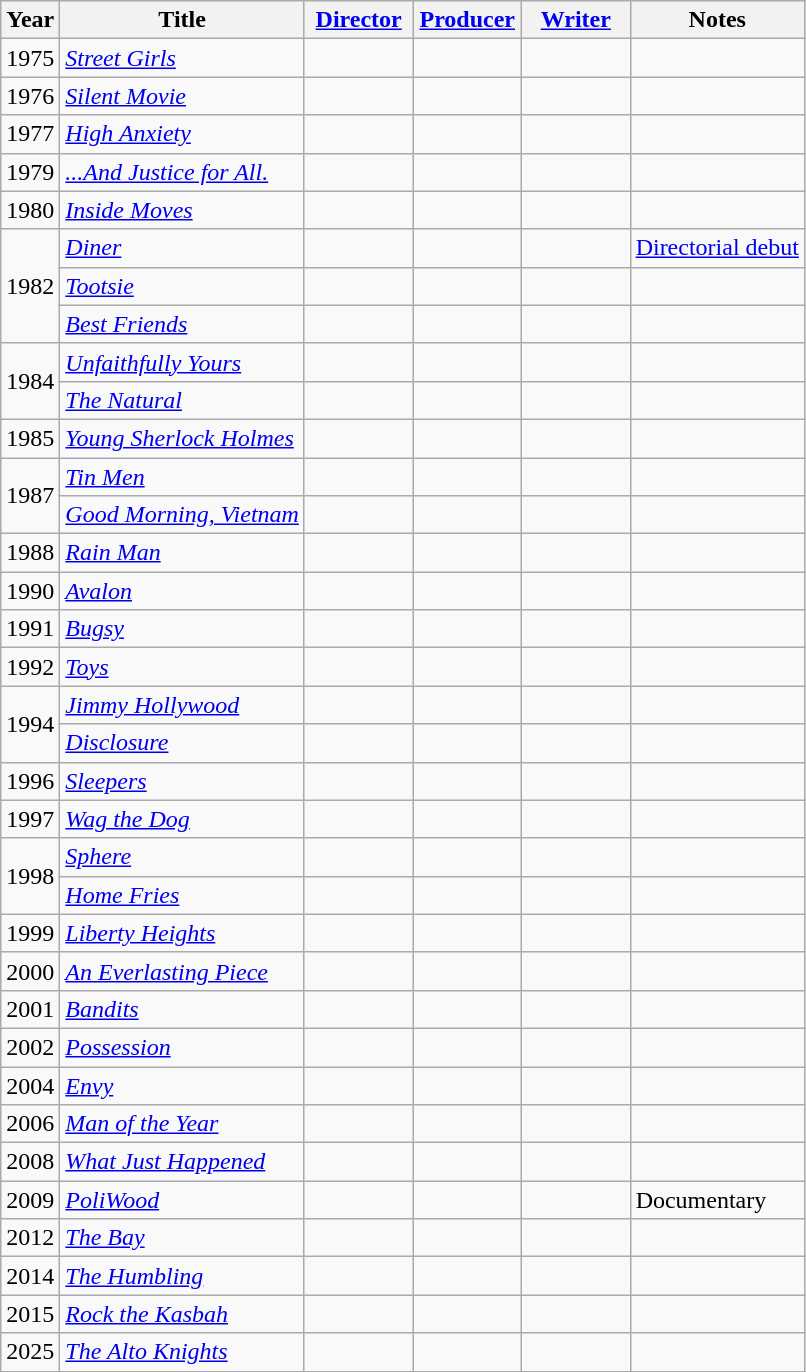<table class="wikitable plainrowheaders">
<tr>
<th>Year</th>
<th>Title</th>
<th width="65"><a href='#'>Director</a></th>
<th width="65"><a href='#'>Producer</a></th>
<th width="65"><a href='#'>Writer</a></th>
<th>Notes</th>
</tr>
<tr>
<td>1975</td>
<td><em><a href='#'>Street Girls</a></em></td>
<td></td>
<td></td>
<td></td>
<td></td>
</tr>
<tr>
<td>1976</td>
<td><em><a href='#'>Silent Movie</a></em></td>
<td></td>
<td></td>
<td></td>
<td></td>
</tr>
<tr>
<td>1977</td>
<td><em><a href='#'>High Anxiety</a></em></td>
<td></td>
<td></td>
<td></td>
<td></td>
</tr>
<tr>
<td>1979</td>
<td><em><a href='#'>...And Justice for All.</a></em></td>
<td></td>
<td></td>
<td></td>
<td></td>
</tr>
<tr>
<td>1980</td>
<td><em><a href='#'>Inside Moves</a></em></td>
<td></td>
<td></td>
<td></td>
<td></td>
</tr>
<tr>
<td rowspan=3>1982</td>
<td><em><a href='#'>Diner</a></em></td>
<td></td>
<td></td>
<td></td>
<td><a href='#'>Directorial debut</a></td>
</tr>
<tr>
<td><em><a href='#'>Tootsie</a></em></td>
<td></td>
<td></td>
<td></td>
<td></td>
</tr>
<tr>
<td><em><a href='#'>Best Friends</a></em></td>
<td></td>
<td></td>
<td></td>
<td></td>
</tr>
<tr>
<td rowspan=2>1984</td>
<td><em><a href='#'>Unfaithfully Yours</a></em></td>
<td></td>
<td></td>
<td></td>
<td></td>
</tr>
<tr>
<td><em><a href='#'>The Natural</a></em></td>
<td></td>
<td></td>
<td></td>
<td></td>
</tr>
<tr>
<td>1985</td>
<td><em><a href='#'>Young Sherlock Holmes</a></em></td>
<td></td>
<td></td>
<td></td>
<td></td>
</tr>
<tr>
<td rowspan=2>1987</td>
<td><em><a href='#'>Tin Men</a></em></td>
<td></td>
<td></td>
<td></td>
<td></td>
</tr>
<tr>
<td><em><a href='#'>Good Morning, Vietnam</a></em></td>
<td></td>
<td></td>
<td></td>
<td></td>
</tr>
<tr>
<td>1988</td>
<td><em><a href='#'>Rain Man</a></em></td>
<td></td>
<td></td>
<td></td>
<td></td>
</tr>
<tr>
<td>1990</td>
<td><em><a href='#'>Avalon</a></em></td>
<td></td>
<td></td>
<td></td>
<td></td>
</tr>
<tr>
<td>1991</td>
<td><em><a href='#'>Bugsy</a></em></td>
<td></td>
<td></td>
<td></td>
<td></td>
</tr>
<tr>
<td>1992</td>
<td><em><a href='#'>Toys</a></em></td>
<td></td>
<td></td>
<td></td>
<td></td>
</tr>
<tr>
<td rowspan=2>1994</td>
<td><em><a href='#'>Jimmy Hollywood</a></em></td>
<td></td>
<td></td>
<td></td>
<td></td>
</tr>
<tr>
<td><em><a href='#'>Disclosure</a></em></td>
<td></td>
<td></td>
<td></td>
<td></td>
</tr>
<tr>
<td>1996</td>
<td><em><a href='#'>Sleepers</a></em></td>
<td></td>
<td></td>
<td></td>
<td></td>
</tr>
<tr>
<td>1997</td>
<td><em><a href='#'>Wag the Dog</a></em></td>
<td></td>
<td></td>
<td></td>
<td></td>
</tr>
<tr>
<td rowspan=2>1998</td>
<td><em><a href='#'>Sphere</a></em></td>
<td></td>
<td></td>
<td></td>
<td></td>
</tr>
<tr>
<td><em><a href='#'>Home Fries</a></em></td>
<td></td>
<td></td>
<td></td>
<td></td>
</tr>
<tr>
<td>1999</td>
<td><em><a href='#'>Liberty Heights</a></em></td>
<td></td>
<td></td>
<td></td>
<td></td>
</tr>
<tr>
<td>2000</td>
<td><em><a href='#'>An Everlasting Piece</a></em></td>
<td></td>
<td></td>
<td></td>
<td></td>
</tr>
<tr>
<td>2001</td>
<td><em><a href='#'>Bandits</a></em></td>
<td></td>
<td></td>
<td></td>
<td></td>
</tr>
<tr>
<td>2002</td>
<td><em><a href='#'>Possession</a></em></td>
<td></td>
<td></td>
<td></td>
<td></td>
</tr>
<tr>
<td>2004</td>
<td><em><a href='#'>Envy</a></em></td>
<td></td>
<td></td>
<td></td>
<td></td>
</tr>
<tr>
<td>2006</td>
<td><em><a href='#'>Man of the Year</a></em></td>
<td></td>
<td></td>
<td></td>
<td></td>
</tr>
<tr>
<td>2008</td>
<td><em><a href='#'>What Just Happened</a></em></td>
<td></td>
<td></td>
<td></td>
<td></td>
</tr>
<tr>
<td>2009</td>
<td><em><a href='#'>PoliWood</a></em></td>
<td></td>
<td></td>
<td></td>
<td>Documentary</td>
</tr>
<tr>
<td>2012</td>
<td><em><a href='#'>The Bay</a></em></td>
<td></td>
<td></td>
<td></td>
<td></td>
</tr>
<tr>
<td>2014</td>
<td><em><a href='#'>The Humbling</a></em></td>
<td></td>
<td></td>
<td></td>
<td></td>
</tr>
<tr>
<td>2015</td>
<td><em><a href='#'>Rock the Kasbah</a></em></td>
<td></td>
<td></td>
<td></td>
<td></td>
</tr>
<tr>
<td>2025</td>
<td><em><a href='#'>The Alto Knights</a></em></td>
<td></td>
<td></td>
<td></td>
<td></td>
</tr>
<tr>
</tr>
</table>
